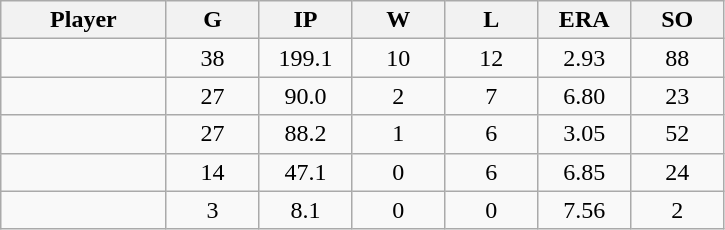<table class="wikitable sortable">
<tr>
<th bgcolor="#DDDDFF" width="16%">Player</th>
<th bgcolor="#DDDDFF" width="9%">G</th>
<th bgcolor="#DDDDFF" width="9%">IP</th>
<th bgcolor="#DDDDFF" width="9%">W</th>
<th bgcolor="#DDDDFF" width="9%">L</th>
<th bgcolor="#DDDDFF" width="9%">ERA</th>
<th bgcolor="#DDDDFF" width="9%">SO</th>
</tr>
<tr align="center">
<td></td>
<td>38</td>
<td>199.1</td>
<td>10</td>
<td>12</td>
<td>2.93</td>
<td>88</td>
</tr>
<tr align="center">
<td></td>
<td>27</td>
<td>90.0</td>
<td>2</td>
<td>7</td>
<td>6.80</td>
<td>23</td>
</tr>
<tr align="center">
<td></td>
<td>27</td>
<td>88.2</td>
<td>1</td>
<td>6</td>
<td>3.05</td>
<td>52</td>
</tr>
<tr align="center">
<td></td>
<td>14</td>
<td>47.1</td>
<td>0</td>
<td>6</td>
<td>6.85</td>
<td>24</td>
</tr>
<tr align="center">
<td></td>
<td>3</td>
<td>8.1</td>
<td>0</td>
<td>0</td>
<td>7.56</td>
<td>2</td>
</tr>
</table>
